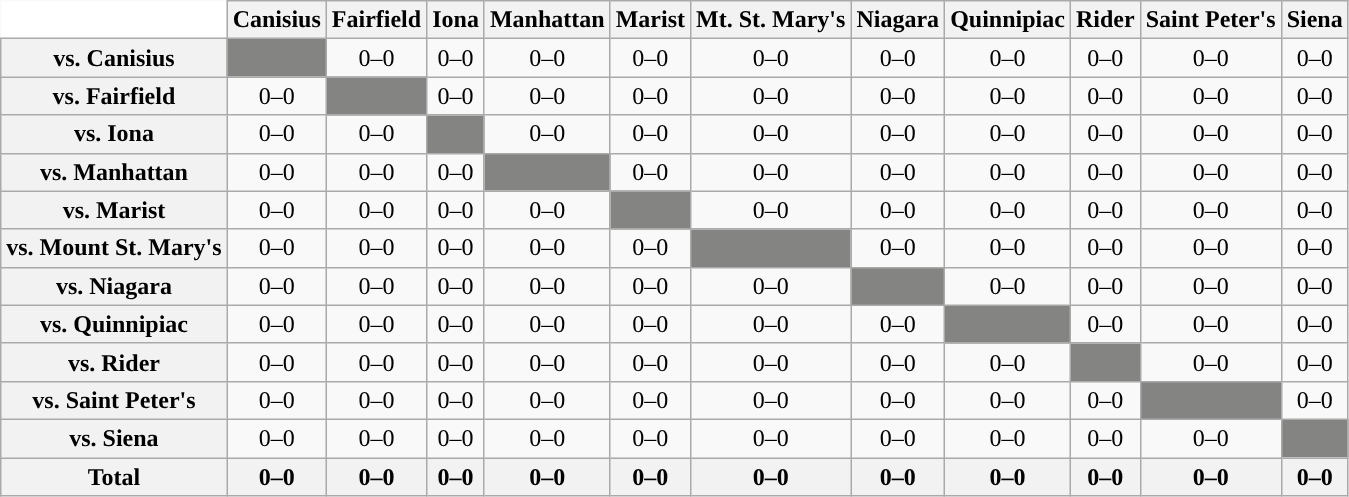<table class="wikitable" style="white-space:nowrap;">
<tr>
<th colspan=1 style="background:white; border-top-style:hidden; border-left-style:hidden;"   width=75> </th>
<th>Canisius</th>
<th>Fairfield</th>
<th>Iona</th>
<th>Manhattan</th>
<th>Marist</th>
<th>Mt. St. Mary's</th>
<th>Niagara</th>
<th>Quinnipiac</th>
<th>Rider</th>
<th>Saint Peter's</th>
<th>Siena</th>
</tr>
<tr style="text-align:center;">
<th>vs. Canisius</th>
<td style="background:#848482;"></td>
<td>0–0</td>
<td>0–0</td>
<td>0–0</td>
<td>0–0</td>
<td>0–0</td>
<td>0–0</td>
<td>0–0</td>
<td>0–0</td>
<td>0–0</td>
<td>0–0</td>
</tr>
<tr style="text-align:center;">
<th>vs. Fairfield</th>
<td>0–0</td>
<td style="background:#848482;"></td>
<td>0–0</td>
<td>0–0</td>
<td>0–0</td>
<td>0–0</td>
<td>0–0</td>
<td>0–0</td>
<td>0–0</td>
<td>0–0</td>
<td>0–0</td>
</tr>
<tr style="text-align:center;">
<th>vs. Iona</th>
<td>0–0</td>
<td>0–0</td>
<td style="background:#848482;"></td>
<td>0–0</td>
<td>0–0</td>
<td>0–0</td>
<td>0–0</td>
<td>0–0</td>
<td>0–0</td>
<td>0–0</td>
<td>0–0</td>
</tr>
<tr style="text-align:center;">
<th>vs. Manhattan</th>
<td>0–0</td>
<td>0–0</td>
<td>0–0</td>
<td style="background:#848482;"></td>
<td>0–0</td>
<td>0–0</td>
<td>0–0</td>
<td>0–0</td>
<td>0–0</td>
<td>0–0</td>
<td>0–0</td>
</tr>
<tr style="text-align:center;">
<th>vs. Marist</th>
<td>0–0</td>
<td>0–0</td>
<td>0–0</td>
<td>0–0</td>
<td style="background:#848482;"></td>
<td>0–0</td>
<td>0–0</td>
<td>0–0</td>
<td>0–0</td>
<td>0–0</td>
<td>0–0</td>
</tr>
<tr style="text-align:center;">
<th>vs. Mount St. Mary's</th>
<td>0–0</td>
<td>0–0</td>
<td>0–0</td>
<td>0–0</td>
<td>0–0</td>
<td style="background:#848482;"></td>
<td>0–0</td>
<td>0–0</td>
<td>0–0</td>
<td>0–0</td>
<td>0–0</td>
</tr>
<tr style="text-align:center;">
<th>vs. Niagara</th>
<td>0–0</td>
<td>0–0</td>
<td>0–0</td>
<td>0–0</td>
<td>0–0</td>
<td>0–0</td>
<td style="background:#848482;"></td>
<td>0–0</td>
<td>0–0</td>
<td>0–0</td>
<td>0–0</td>
</tr>
<tr style="text-align:center;">
<th>vs. Quinnipiac</th>
<td>0–0</td>
<td>0–0</td>
<td>0–0</td>
<td>0–0</td>
<td>0–0</td>
<td>0–0</td>
<td>0–0</td>
<td style="background:#848482;"></td>
<td>0–0</td>
<td>0–0</td>
<td>0–0</td>
</tr>
<tr style="text-align:center;">
<th>vs. Rider</th>
<td>0–0</td>
<td>0–0</td>
<td>0–0</td>
<td>0–0</td>
<td>0–0</td>
<td>0–0</td>
<td>0–0</td>
<td>0–0</td>
<td style="background:#848482;"></td>
<td>0–0</td>
<td>0–0</td>
</tr>
<tr style="text-align:center;">
<th>vs. Saint Peter's</th>
<td>0–0</td>
<td>0–0</td>
<td>0–0</td>
<td>0–0</td>
<td>0–0</td>
<td>0–0</td>
<td>0–0</td>
<td>0–0</td>
<td>0–0</td>
<td style="background:#848482;"></td>
<td>0–0</td>
</tr>
<tr style="text-align:center;">
<th>vs. Siena</th>
<td>0–0</td>
<td>0–0</td>
<td>0–0</td>
<td>0–0</td>
<td>0–0</td>
<td>0–0</td>
<td>0–0</td>
<td>0–0</td>
<td>0–0</td>
<td>0–0</td>
<td style="background:#848482;"></td>
</tr>
<tr style="text-align:center;">
<th>Total</th>
<th>0–0</th>
<th>0–0</th>
<th>0–0</th>
<th>0–0</th>
<th>0–0</th>
<th>0–0</th>
<th>0–0</th>
<th>0–0</th>
<th>0–0</th>
<th>0–0</th>
<th>0–0</th>
</tr>
</table>
